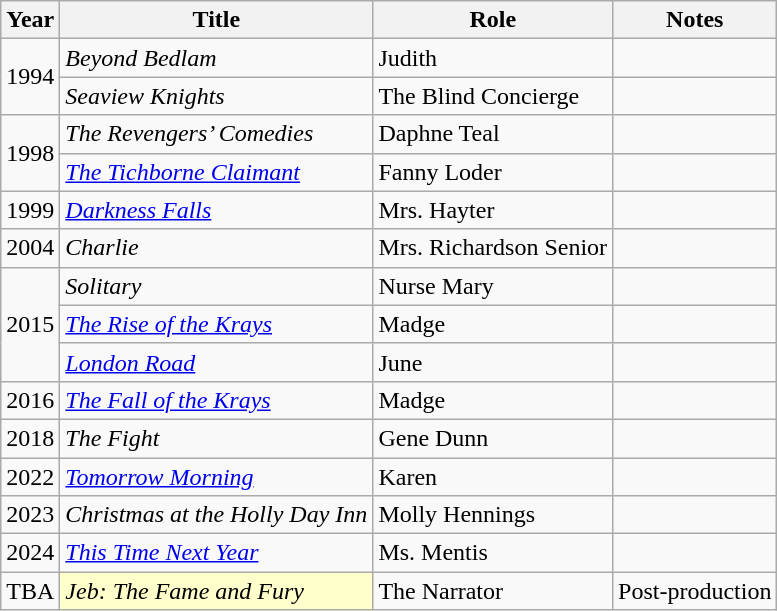<table class="wikitable sortable">
<tr>
<th>Year</th>
<th>Title</th>
<th>Role</th>
<th class="unsortable">Notes</th>
</tr>
<tr>
<td rowspan=2>1994</td>
<td><em>Beyond Bedlam</em></td>
<td>Judith</td>
<td></td>
</tr>
<tr>
<td><em>Seaview Knights</em></td>
<td>The Blind Concierge</td>
<td></td>
</tr>
<tr>
<td rowspan=2>1998</td>
<td><em>The Revengers’ Comedies</em></td>
<td>Daphne Teal</td>
<td></td>
</tr>
<tr>
<td><em><a href='#'>The Tichborne Claimant</a></em></td>
<td>Fanny Loder</td>
<td></td>
</tr>
<tr>
<td>1999</td>
<td><em><a href='#'>Darkness Falls</a></em></td>
<td>Mrs. Hayter</td>
<td></td>
</tr>
<tr>
<td>2004</td>
<td><em>Charlie</em></td>
<td>Mrs. Richardson Senior</td>
<td></td>
</tr>
<tr>
<td rowspan=3>2015</td>
<td><em>Solitary</em></td>
<td>Nurse Mary</td>
<td></td>
</tr>
<tr>
<td><em><a href='#'>The Rise of the Krays</a></em></td>
<td>Madge</td>
<td></td>
</tr>
<tr>
<td><em><a href='#'>London Road</a></em></td>
<td>June</td>
<td></td>
</tr>
<tr>
<td>2016</td>
<td><em><a href='#'>The Fall of the Krays</a></em></td>
<td>Madge</td>
<td></td>
</tr>
<tr>
<td>2018</td>
<td><em>The Fight</em></td>
<td>Gene Dunn</td>
<td></td>
</tr>
<tr>
<td>2022</td>
<td><em><a href='#'>Tomorrow Morning</a></em></td>
<td>Karen</td>
<td></td>
</tr>
<tr>
<td>2023</td>
<td><em>Christmas at the Holly Day Inn</em></td>
<td>Molly Hennings</td>
<td></td>
</tr>
<tr>
<td>2024</td>
<td><em><a href='#'>This Time Next Year</a></em></td>
<td>Ms. Mentis</td>
<td></td>
</tr>
<tr>
<td>TBA</td>
<td style="background:#FFFFCC;"><em>Jeb: The Fame and Fury</em> </td>
<td>The Narrator</td>
<td>Post-production</td>
</tr>
</table>
